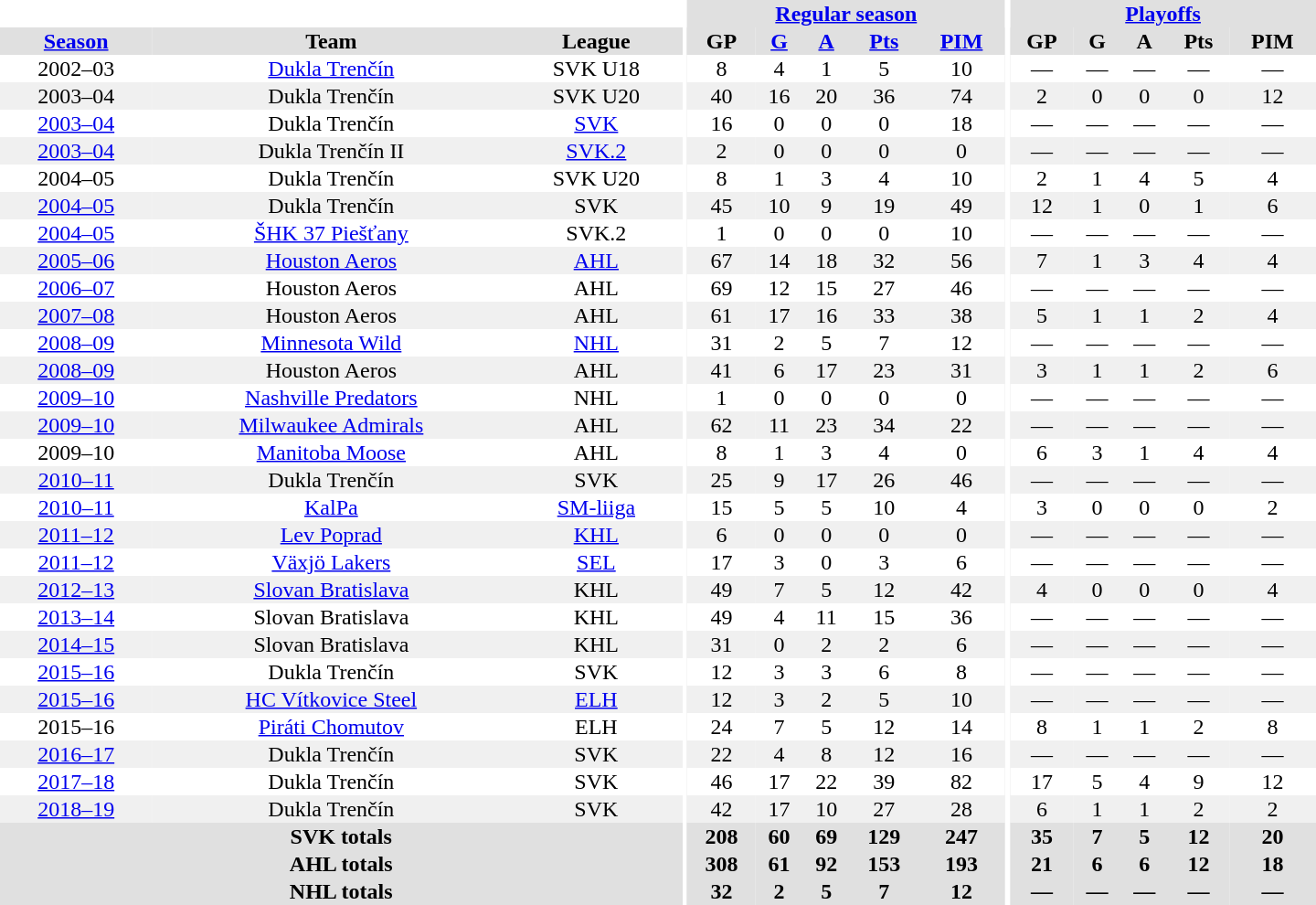<table border="0" cellpadding="1" cellspacing="0" style="text-align:center; width:60em">
<tr bgcolor="#e0e0e0">
<th colspan="3" bgcolor="#ffffff"></th>
<th rowspan="100" bgcolor="#ffffff"></th>
<th colspan="5"><a href='#'>Regular season</a></th>
<th rowspan="100" bgcolor="#ffffff"></th>
<th colspan="5"><a href='#'>Playoffs</a></th>
</tr>
<tr bgcolor="#e0e0e0">
<th><a href='#'>Season</a></th>
<th>Team</th>
<th>League</th>
<th>GP</th>
<th><a href='#'>G</a></th>
<th><a href='#'>A</a></th>
<th><a href='#'>Pts</a></th>
<th><a href='#'>PIM</a></th>
<th>GP</th>
<th>G</th>
<th>A</th>
<th>Pts</th>
<th>PIM</th>
</tr>
<tr>
<td>2002–03</td>
<td><a href='#'>Dukla Trenčín</a></td>
<td>SVK U18</td>
<td>8</td>
<td>4</td>
<td>1</td>
<td>5</td>
<td>10</td>
<td>—</td>
<td>—</td>
<td>—</td>
<td>—</td>
<td>—</td>
</tr>
<tr bgcolor="#f0f0f0">
<td>2003–04</td>
<td>Dukla Trenčín</td>
<td>SVK U20</td>
<td>40</td>
<td>16</td>
<td>20</td>
<td>36</td>
<td>74</td>
<td>2</td>
<td>0</td>
<td>0</td>
<td>0</td>
<td>12</td>
</tr>
<tr>
<td><a href='#'>2003–04</a></td>
<td>Dukla Trenčín</td>
<td><a href='#'>SVK</a></td>
<td>16</td>
<td>0</td>
<td>0</td>
<td>0</td>
<td>18</td>
<td>—</td>
<td>—</td>
<td>—</td>
<td>—</td>
<td>—</td>
</tr>
<tr bgcolor="#f0f0f0">
<td><a href='#'>2003–04</a></td>
<td>Dukla Trenčín II</td>
<td><a href='#'>SVK.2</a></td>
<td>2</td>
<td>0</td>
<td>0</td>
<td>0</td>
<td>0</td>
<td>—</td>
<td>—</td>
<td>—</td>
<td>—</td>
<td>—</td>
</tr>
<tr>
<td>2004–05</td>
<td>Dukla Trenčín</td>
<td>SVK U20</td>
<td>8</td>
<td>1</td>
<td>3</td>
<td>4</td>
<td>10</td>
<td>2</td>
<td>1</td>
<td>4</td>
<td>5</td>
<td>4</td>
</tr>
<tr bgcolor="#f0f0f0">
<td><a href='#'>2004–05</a></td>
<td>Dukla Trenčín</td>
<td>SVK</td>
<td>45</td>
<td>10</td>
<td>9</td>
<td>19</td>
<td>49</td>
<td>12</td>
<td>1</td>
<td>0</td>
<td>1</td>
<td>6</td>
</tr>
<tr>
<td><a href='#'>2004–05</a></td>
<td><a href='#'>ŠHK 37 Piešťany</a></td>
<td>SVK.2</td>
<td>1</td>
<td>0</td>
<td>0</td>
<td>0</td>
<td>10</td>
<td>—</td>
<td>—</td>
<td>—</td>
<td>—</td>
<td>—</td>
</tr>
<tr bgcolor="#f0f0f0">
<td><a href='#'>2005–06</a></td>
<td><a href='#'>Houston Aeros</a></td>
<td><a href='#'>AHL</a></td>
<td>67</td>
<td>14</td>
<td>18</td>
<td>32</td>
<td>56</td>
<td>7</td>
<td>1</td>
<td>3</td>
<td>4</td>
<td>4</td>
</tr>
<tr>
<td><a href='#'>2006–07</a></td>
<td>Houston Aeros</td>
<td>AHL</td>
<td>69</td>
<td>12</td>
<td>15</td>
<td>27</td>
<td>46</td>
<td>—</td>
<td>—</td>
<td>—</td>
<td>—</td>
<td>—</td>
</tr>
<tr bgcolor="#f0f0f0">
<td><a href='#'>2007–08</a></td>
<td>Houston Aeros</td>
<td>AHL</td>
<td>61</td>
<td>17</td>
<td>16</td>
<td>33</td>
<td>38</td>
<td>5</td>
<td>1</td>
<td>1</td>
<td>2</td>
<td>4</td>
</tr>
<tr>
<td><a href='#'>2008–09</a></td>
<td><a href='#'>Minnesota Wild</a></td>
<td><a href='#'>NHL</a></td>
<td>31</td>
<td>2</td>
<td>5</td>
<td>7</td>
<td>12</td>
<td>—</td>
<td>—</td>
<td>—</td>
<td>—</td>
<td>—</td>
</tr>
<tr bgcolor="#f0f0f0">
<td><a href='#'>2008–09</a></td>
<td>Houston Aeros</td>
<td>AHL</td>
<td>41</td>
<td>6</td>
<td>17</td>
<td>23</td>
<td>31</td>
<td>3</td>
<td>1</td>
<td>1</td>
<td>2</td>
<td>6</td>
</tr>
<tr>
<td><a href='#'>2009–10</a></td>
<td><a href='#'>Nashville Predators</a></td>
<td>NHL</td>
<td>1</td>
<td>0</td>
<td>0</td>
<td>0</td>
<td>0</td>
<td>—</td>
<td>—</td>
<td>—</td>
<td>—</td>
<td>—</td>
</tr>
<tr bgcolor="#f0f0f0">
<td><a href='#'>2009–10</a></td>
<td><a href='#'>Milwaukee Admirals</a></td>
<td>AHL</td>
<td>62</td>
<td>11</td>
<td>23</td>
<td>34</td>
<td>22</td>
<td>—</td>
<td>—</td>
<td>—</td>
<td>—</td>
<td>—</td>
</tr>
<tr>
<td>2009–10</td>
<td><a href='#'>Manitoba Moose</a></td>
<td>AHL</td>
<td>8</td>
<td>1</td>
<td>3</td>
<td>4</td>
<td>0</td>
<td>6</td>
<td>3</td>
<td>1</td>
<td>4</td>
<td>4</td>
</tr>
<tr bgcolor="#f0f0f0">
<td><a href='#'>2010–11</a></td>
<td>Dukla Trenčín</td>
<td>SVK</td>
<td>25</td>
<td>9</td>
<td>17</td>
<td>26</td>
<td>46</td>
<td>—</td>
<td>—</td>
<td>—</td>
<td>—</td>
<td>—</td>
</tr>
<tr>
<td><a href='#'>2010–11</a></td>
<td><a href='#'>KalPa</a></td>
<td><a href='#'>SM-liiga</a></td>
<td>15</td>
<td>5</td>
<td>5</td>
<td>10</td>
<td>4</td>
<td>3</td>
<td>0</td>
<td>0</td>
<td>0</td>
<td>2</td>
</tr>
<tr bgcolor="#f0f0f0">
<td><a href='#'>2011–12</a></td>
<td><a href='#'>Lev Poprad</a></td>
<td><a href='#'>KHL</a></td>
<td>6</td>
<td>0</td>
<td>0</td>
<td>0</td>
<td>0</td>
<td>—</td>
<td>—</td>
<td>—</td>
<td>—</td>
<td>—</td>
</tr>
<tr>
<td><a href='#'>2011–12</a></td>
<td><a href='#'>Växjö Lakers</a></td>
<td><a href='#'>SEL</a></td>
<td>17</td>
<td>3</td>
<td>0</td>
<td>3</td>
<td>6</td>
<td>—</td>
<td>—</td>
<td>—</td>
<td>—</td>
<td>—</td>
</tr>
<tr bgcolor="#f0f0f0">
<td><a href='#'>2012–13</a></td>
<td><a href='#'>Slovan Bratislava</a></td>
<td>KHL</td>
<td>49</td>
<td>7</td>
<td>5</td>
<td>12</td>
<td>42</td>
<td>4</td>
<td>0</td>
<td>0</td>
<td>0</td>
<td>4</td>
</tr>
<tr>
<td><a href='#'>2013–14</a></td>
<td>Slovan Bratislava</td>
<td>KHL</td>
<td>49</td>
<td>4</td>
<td>11</td>
<td>15</td>
<td>36</td>
<td>—</td>
<td>—</td>
<td>—</td>
<td>—</td>
<td>—</td>
</tr>
<tr bgcolor="#f0f0f0">
<td><a href='#'>2014–15</a></td>
<td>Slovan Bratislava</td>
<td>KHL</td>
<td>31</td>
<td>0</td>
<td>2</td>
<td>2</td>
<td>6</td>
<td>—</td>
<td>—</td>
<td>—</td>
<td>—</td>
<td>—</td>
</tr>
<tr>
<td><a href='#'>2015–16</a></td>
<td>Dukla Trenčín</td>
<td>SVK</td>
<td>12</td>
<td>3</td>
<td>3</td>
<td>6</td>
<td>8</td>
<td>—</td>
<td>—</td>
<td>—</td>
<td>—</td>
<td>—</td>
</tr>
<tr bgcolor="#f0f0f0">
<td><a href='#'>2015–16</a></td>
<td><a href='#'>HC Vítkovice Steel</a></td>
<td><a href='#'>ELH</a></td>
<td>12</td>
<td>3</td>
<td>2</td>
<td>5</td>
<td>10</td>
<td>—</td>
<td>—</td>
<td>—</td>
<td>—</td>
<td>—</td>
</tr>
<tr>
<td>2015–16</td>
<td><a href='#'>Piráti Chomutov</a></td>
<td>ELH</td>
<td>24</td>
<td>7</td>
<td>5</td>
<td>12</td>
<td>14</td>
<td>8</td>
<td>1</td>
<td>1</td>
<td>2</td>
<td>8</td>
</tr>
<tr bgcolor="#f0f0f0">
<td><a href='#'>2016–17</a></td>
<td>Dukla Trenčín</td>
<td>SVK</td>
<td>22</td>
<td>4</td>
<td>8</td>
<td>12</td>
<td>16</td>
<td>—</td>
<td>—</td>
<td>—</td>
<td>—</td>
<td>—</td>
</tr>
<tr>
<td><a href='#'>2017–18</a></td>
<td>Dukla Trenčín</td>
<td>SVK</td>
<td>46</td>
<td>17</td>
<td>22</td>
<td>39</td>
<td>82</td>
<td>17</td>
<td>5</td>
<td>4</td>
<td>9</td>
<td>12</td>
</tr>
<tr bgcolor="#f0f0f0">
<td><a href='#'>2018–19</a></td>
<td>Dukla Trenčín</td>
<td>SVK</td>
<td>42</td>
<td>17</td>
<td>10</td>
<td>27</td>
<td>28</td>
<td>6</td>
<td>1</td>
<td>1</td>
<td>2</td>
<td>2</td>
</tr>
<tr bgcolor="#e0e0e0">
<th colspan="3">SVK totals</th>
<th>208</th>
<th>60</th>
<th>69</th>
<th>129</th>
<th>247</th>
<th>35</th>
<th>7</th>
<th>5</th>
<th>12</th>
<th>20</th>
</tr>
<tr bgcolor="#e0e0e0">
<th colspan="3">AHL totals</th>
<th>308</th>
<th>61</th>
<th>92</th>
<th>153</th>
<th>193</th>
<th>21</th>
<th>6</th>
<th>6</th>
<th>12</th>
<th>18</th>
</tr>
<tr bgcolor="#e0e0e0">
</tr>
<tr bgcolor="#e0e0e0">
<th colspan="3">NHL totals</th>
<th>32</th>
<th>2</th>
<th>5</th>
<th>7</th>
<th>12</th>
<th>—</th>
<th>—</th>
<th>—</th>
<th>—</th>
<th>—</th>
</tr>
</table>
